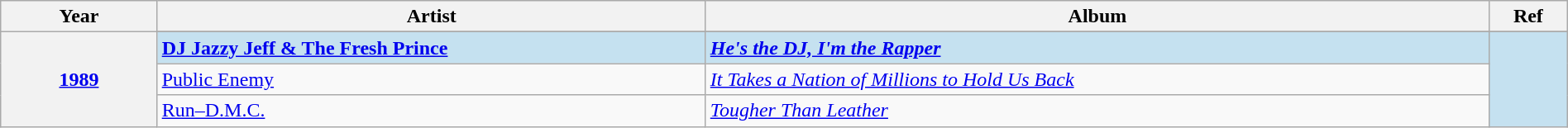<table class="wikitable" width="100%">
<tr>
<th width="10%">Year</th>
<th width="35%">Artist</th>
<th width="50%">Album</th>
<th width="5%">Ref</th>
</tr>
<tr>
<th rowspan="4" align="center"><a href='#'>1989<br></a></th>
</tr>
<tr style="background:#c5e1f0">
<td><strong><a href='#'>DJ Jazzy Jeff & The Fresh Prince</a></strong></td>
<td><strong><em><a href='#'>He's the DJ, I'm the Rapper</a></em></strong></td>
<td rowspan="4" align="center"></td>
</tr>
<tr>
<td><a href='#'>Public Enemy</a></td>
<td><em><a href='#'>It Takes a Nation of Millions to Hold Us Back</a></em></td>
</tr>
<tr>
<td><a href='#'>Run–D.M.C.</a></td>
<td><em><a href='#'>Tougher Than Leather</a></em></td>
</tr>
</table>
